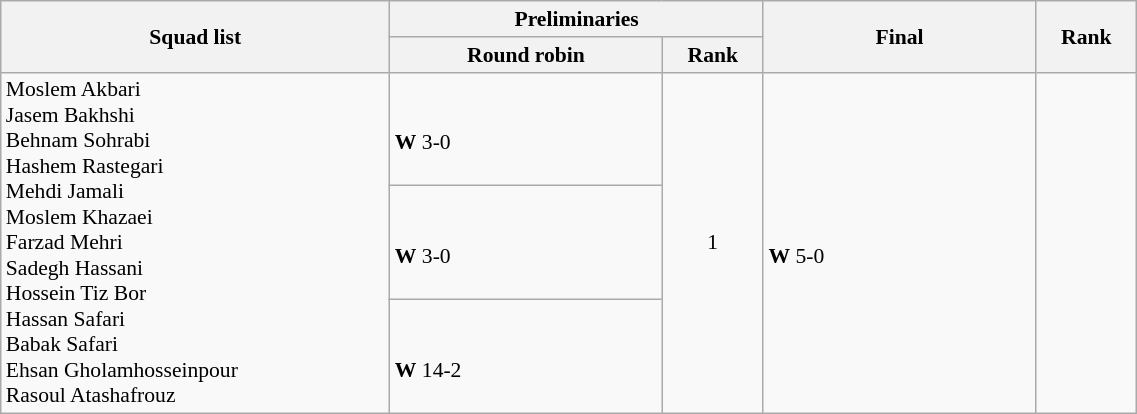<table class="wikitable" width="60%" style="text-align:left; font-size:90%">
<tr>
<th rowspan="2" width="20%">Squad list</th>
<th colspan="2">Preliminaries</th>
<th rowspan="2" width="14%">Final</th>
<th rowspan="2" width="5%">Rank</th>
</tr>
<tr>
<th width="14%">Round robin</th>
<th width="5%">Rank</th>
</tr>
<tr>
<td rowspan="3">Moslem Akbari<br>Jasem Bakhshi<br>Behnam Sohrabi<br>Hashem Rastegari<br>Mehdi Jamali<br>Moslem Khazaei<br>Farzad Mehri<br>Sadegh Hassani<br>Hossein Tiz Bor<br>Hassan Safari<br>Babak Safari<br>Ehsan Gholamhosseinpour<br>Rasoul Atashafrouz</td>
<td><br><strong>W</strong>  3-0</td>
<td rowspan="3" align=center>1<strong></strong></td>
<td rowspan="3"><br><strong>W</strong>  5-0</td>
<td rowspan="3" align="center"></td>
</tr>
<tr>
<td><br><strong>W</strong>  3-0</td>
</tr>
<tr>
<td><br><strong>W</strong>  14-2</td>
</tr>
</table>
